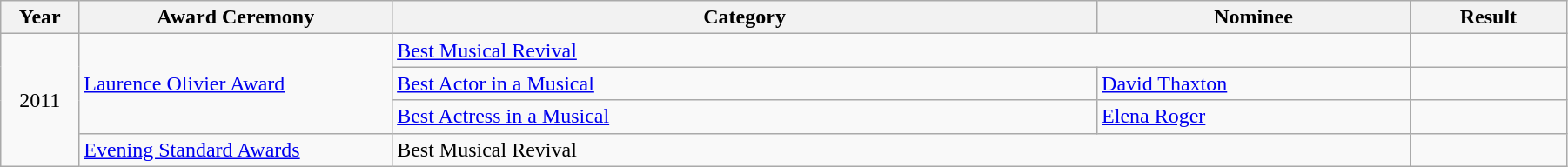<table class="wikitable" width="95%">
<tr>
<th width="5%">Year</th>
<th width="20%">Award Ceremony</th>
<th width="45%">Category</th>
<th width="20%">Nominee</th>
<th width="10%">Result</th>
</tr>
<tr>
<td rowspan="4" align="center">2011</td>
<td rowspan="3"><a href='#'>Laurence Olivier Award</a></td>
<td colspan="2"><a href='#'>Best Musical Revival</a></td>
<td></td>
</tr>
<tr>
<td><a href='#'>Best Actor in a Musical</a></td>
<td><a href='#'>David Thaxton</a></td>
<td></td>
</tr>
<tr>
<td><a href='#'>Best Actress in a Musical</a></td>
<td><a href='#'>Elena Roger</a></td>
<td></td>
</tr>
<tr>
<td rowspan="1"><a href='#'>Evening Standard Awards</a></td>
<td colspan="2">Best Musical Revival</td>
<td></td>
</tr>
</table>
